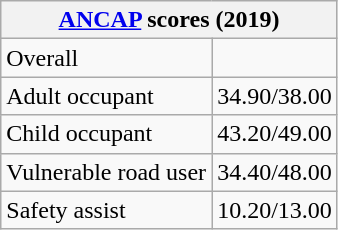<table class="wikitable">
<tr>
<th colspan="2"><a href='#'>ANCAP</a> scores (2019)</th>
</tr>
<tr>
<td>Overall</td>
<td></td>
</tr>
<tr>
<td>Adult occupant</td>
<td>34.90/38.00</td>
</tr>
<tr>
<td>Child occupant</td>
<td>43.20/49.00</td>
</tr>
<tr>
<td>Vulnerable road user</td>
<td>34.40/48.00</td>
</tr>
<tr>
<td>Safety assist</td>
<td>10.20/13.00</td>
</tr>
</table>
